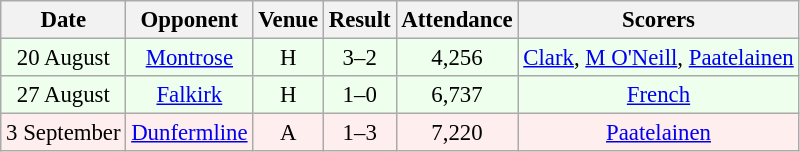<table class="wikitable sortable" style="font-size:95%; text-align:center">
<tr>
<th>Date</th>
<th>Opponent</th>
<th>Venue</th>
<th>Result</th>
<th>Attendance</th>
<th>Scorers</th>
</tr>
<tr style="background:#efe;">
<td>20 August</td>
<td><a href='#'>Montrose</a></td>
<td>H</td>
<td>3–2</td>
<td>4,256</td>
<td><a href='#'>Clark</a>, <a href='#'>M O'Neill</a>, <a href='#'>Paatelainen</a></td>
</tr>
<tr style="background:#efe;">
<td>27 August</td>
<td><a href='#'>Falkirk</a></td>
<td>H</td>
<td>1–0</td>
<td>6,737</td>
<td><a href='#'>French</a></td>
</tr>
<tr style="background:#fee;">
<td>3 September</td>
<td><a href='#'>Dunfermline</a></td>
<td>A</td>
<td>1–3</td>
<td>7,220</td>
<td><a href='#'>Paatelainen</a></td>
</tr>
</table>
